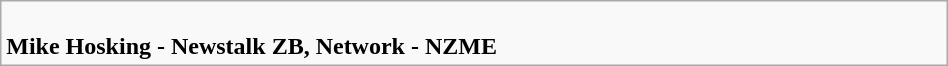<table class=wikitable width="50%">
<tr>
<td valign="top" width="50%"><br>
<strong>Mike Hosking - Newstalk ZB, Network - NZME</strong></td>
</tr>
</table>
